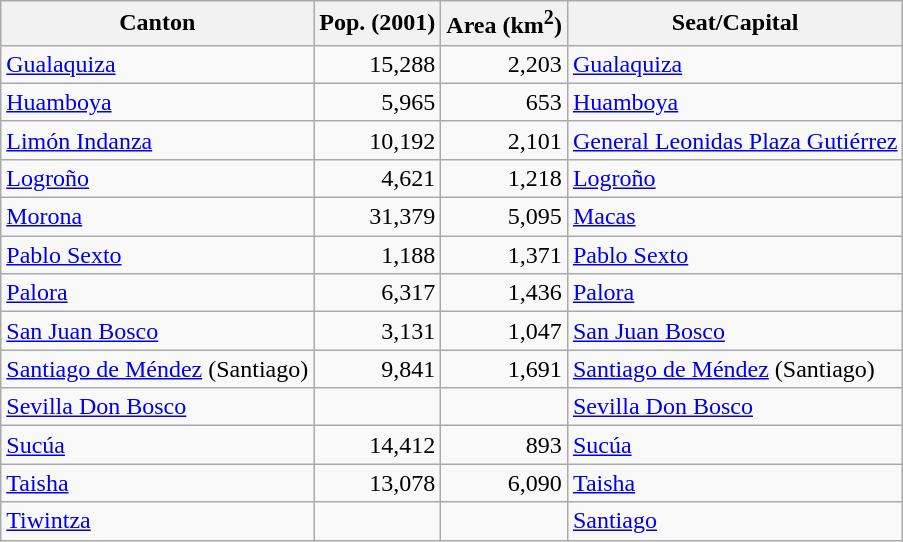<table class="wikitable sortable">
<tr>
<th>Canton</th>
<th>Pop. (2001)</th>
<th>Area (km<sup>2</sup>)</th>
<th>Seat/Capital</th>
</tr>
<tr>
<td><a href='#'>Gualaquiza</a></td>
<td align=right>15,288</td>
<td align=right>2,203</td>
<td><a href='#'>Gualaquiza</a></td>
</tr>
<tr>
<td><a href='#'>Huamboya</a></td>
<td align=right>5,965</td>
<td align=right>653</td>
<td><a href='#'>Huamboya</a></td>
</tr>
<tr>
<td><a href='#'>Limón Indanza</a></td>
<td align=right>10,192</td>
<td align=right>2,101</td>
<td><a href='#'>General Leonidas Plaza Gutiérrez</a></td>
</tr>
<tr>
<td><a href='#'>Logroño</a></td>
<td align=right>4,621</td>
<td align=right>1,218</td>
<td><a href='#'>Logroño</a></td>
</tr>
<tr>
<td><a href='#'>Morona</a></td>
<td align=right>31,379</td>
<td align=right>5,095</td>
<td><a href='#'>Macas</a></td>
</tr>
<tr>
<td><a href='#'>Pablo Sexto</a></td>
<td align=right>1,188</td>
<td align=right>1,371</td>
<td><a href='#'>Pablo Sexto</a></td>
</tr>
<tr>
<td><a href='#'>Palora</a></td>
<td align=right>6,317</td>
<td align=right>1,436</td>
<td><a href='#'>Palora</a></td>
</tr>
<tr>
<td><a href='#'>San Juan Bosco</a></td>
<td align=right>3,131</td>
<td align=right>1,047</td>
<td><a href='#'>San Juan Bosco</a></td>
</tr>
<tr>
<td><a href='#'>Santiago de Méndez</a> (Santiago)</td>
<td align=right>9,841</td>
<td align=right>1,691</td>
<td><a href='#'>Santiago de Méndez</a>  (Santiago)</td>
</tr>
<tr>
<td><a href='#'>Sevilla Don Bosco</a></td>
<td></td>
<td></td>
<td><a href='#'>Sevilla Don Bosco</a></td>
</tr>
<tr>
<td><a href='#'>Sucúa</a></td>
<td align=right>14,412</td>
<td align=right>893</td>
<td><a href='#'>Sucúa</a></td>
</tr>
<tr>
<td><a href='#'>Taisha</a></td>
<td align=right>13,078</td>
<td align=right>6,090</td>
<td><a href='#'>Taisha</a></td>
</tr>
<tr>
<td><a href='#'>Tiwintza</a></td>
<td align=right> </td>
<td align=right> </td>
<td><a href='#'>Santiago</a></td>
</tr>
</table>
